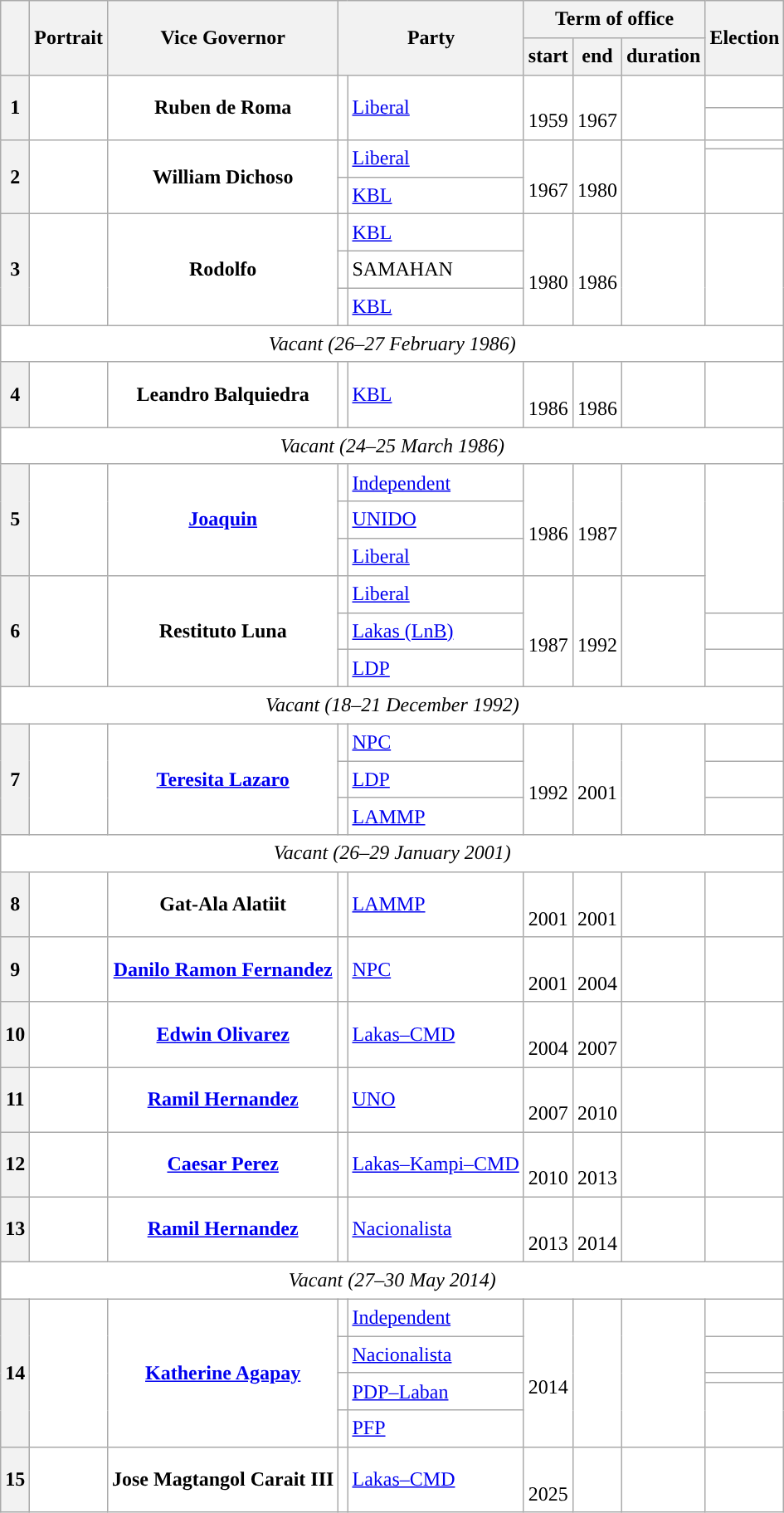<table class="wikitable" style="line-height:1.4em; text-align:center; background-color:#FFFFFF;">
<tr>
<th rowspan="2"></th>
<th rowspan="2">Portrait</th>
<th rowspan="2">Vice Governor<br></th>
<th colspan="2" rowspan="2">Party</th>
<th colspan="3">Term of office</th>
<th rowspan="2">Election</th>
</tr>
<tr>
<th>start</th>
<th>end</th>
<th>duration</th>
</tr>
<tr>
<th rowspan="2">1</th>
<td rowspan="2"></td>
<td rowspan="2"><strong>Ruben de Roma</strong><br></td>
<td rowspan="2" style="background:"></td>
<td rowspan="2" style="text-align:left;"><a href='#'>Liberal</a></td>
<td rowspan="2"><br>1959</td>
<td rowspan="2"><br>1967</td>
<td rowspan="2"></td>
<td></td>
</tr>
<tr>
<td></td>
</tr>
<tr>
<th rowspan="3">2</th>
<td rowspan="3"></td>
<td rowspan="3"><strong>William Dichoso</strong><br></td>
<td rowspan="2" style="background:"></td>
<td rowspan="2" style="text-align:left;"><a href='#'>Liberal</a></td>
<td rowspan="3"><br>1967</td>
<td rowspan="3"><br>1980</td>
<td rowspan="3"></td>
<td></td>
</tr>
<tr>
<td rowspan="2"></td>
</tr>
<tr>
<td style="background:"></td>
<td style="text-align:left;"><a href='#'>KBL</a></td>
</tr>
<tr>
<th rowspan="3">3</th>
<td rowspan="3"></td>
<td rowspan="3"><strong>Rodolfo </strong><br></td>
<td style="background:"></td>
<td style="text-align:left;"><a href='#'>KBL</a></td>
<td rowspan="3"><br>1980</td>
<td rowspan="3"><br>1986</td>
<td rowspan="3"></td>
<td rowspan="3"></td>
</tr>
<tr>
<td style="background:"></td>
<td style="text-align:left;">SAMAHAN</td>
</tr>
<tr>
<td style="background:"></td>
<td style="text-align:left;"><a href='#'>KBL</a></td>
</tr>
<tr>
<td colspan="9"><em>Vacant (26–27 February 1986)</em></td>
</tr>
<tr>
<th>4</th>
<td></td>
<td><strong>Leandro Balquiedra</strong><br></td>
<td style="background:"></td>
<td style="text-align:left;"><a href='#'>KBL</a></td>
<td><br>1986</td>
<td><br>1986</td>
<td></td>
<td></td>
</tr>
<tr>
<td colspan="9"><em>Vacant (24–25 March 1986)</em></td>
</tr>
<tr>
<th rowspan="3">5</th>
<td rowspan="3"></td>
<td rowspan="3"><strong><a href='#'>Joaquin </a></strong><br></td>
<td style="background:"></td>
<td style="text-align:left;"><a href='#'>Independent</a></td>
<td rowspan="3"><br>1986</td>
<td rowspan="3"><br>1987</td>
<td rowspan="3"></td>
<td rowspan="4"></td>
</tr>
<tr>
<td style="background:"></td>
<td style="text-align:left;"><a href='#'>UNIDO</a></td>
</tr>
<tr>
<td style="background:"></td>
<td style="text-align:left;"><a href='#'>Liberal</a></td>
</tr>
<tr>
<th rowspan="3">6</th>
<td rowspan="3"></td>
<td rowspan="3"><strong>Restituto Luna</strong><br></td>
<td style="background:"></td>
<td style="text-align:left;"><a href='#'>Liberal</a></td>
<td rowspan="3"><br>1987</td>
<td rowspan="3"><br>1992</td>
<td rowspan="3"></td>
</tr>
<tr>
<td style="background:"></td>
<td style="text-align:left;"><a href='#'>Lakas (LnB)</a></td>
<td></td>
</tr>
<tr>
<td style="background:"></td>
<td style="text-align:left;"><a href='#'>LDP</a></td>
<td></td>
</tr>
<tr>
<td colspan="9"><em>Vacant (18–21 December 1992)</em></td>
</tr>
<tr>
<th rowspan="3">7</th>
<td rowspan="3"></td>
<td rowspan="3"><strong><a href='#'>Teresita Lazaro</a></strong><br></td>
<td style="background:"></td>
<td style="text-align:left;"><a href='#'>NPC</a></td>
<td rowspan="3"><br>1992</td>
<td rowspan="3"><br>2001</td>
<td rowspan="3"></td>
<td></td>
</tr>
<tr>
<td style="background:"></td>
<td style="text-align:left;"><a href='#'>LDP</a></td>
<td></td>
</tr>
<tr>
<td style="background:"></td>
<td style="text-align:left;"><a href='#'>LAMMP</a></td>
<td></td>
</tr>
<tr>
<td colspan="9"><em>Vacant (26–29 January 2001)</em></td>
</tr>
<tr>
<th>8</th>
<td></td>
<td><strong>Gat-Ala Alatiit</strong><br></td>
<td style="background:"></td>
<td style="text-align:left;"><a href='#'>LAMMP</a></td>
<td><br>2001</td>
<td><br>2001</td>
<td></td>
<td></td>
</tr>
<tr>
<th>9</th>
<td></td>
<td><strong><a href='#'>Danilo Ramon Fernandez</a></strong><br></td>
<td style="background:"></td>
<td style="text-align:left;"><a href='#'>NPC</a></td>
<td><br>2001</td>
<td><br>2004</td>
<td></td>
<td></td>
</tr>
<tr>
<th>10</th>
<td></td>
<td><strong><a href='#'>Edwin Olivarez</a></strong><br></td>
<td style="background:"></td>
<td style="text-align:left;"><a href='#'>Lakas–CMD</a></td>
<td><br>2004</td>
<td><br>2007</td>
<td></td>
<td></td>
</tr>
<tr>
<th>11</th>
<td></td>
<td><strong><a href='#'>Ramil Hernandez</a></strong><br></td>
<td style="background:"></td>
<td style="text-align:left;"><a href='#'>UNO</a></td>
<td><br>2007</td>
<td><br>2010</td>
<td></td>
<td></td>
</tr>
<tr>
<th>12</th>
<td></td>
<td><strong><a href='#'>Caesar Perez</a></strong><br></td>
<td style="background:"></td>
<td style="text-align:left;"><a href='#'>Lakas–Kampi–CMD</a></td>
<td><br>2010</td>
<td><br>2013</td>
<td></td>
<td></td>
</tr>
<tr>
<th>13</th>
<td></td>
<td><strong><a href='#'>Ramil Hernandez</a></strong><br></td>
<td style="background:"></td>
<td style="text-align:left;"><a href='#'>Nacionalista</a></td>
<td><br>2013</td>
<td><br>2014</td>
<td></td>
<td></td>
</tr>
<tr>
<td colspan="9"><em>Vacant (27–30 May 2014)</em></td>
</tr>
<tr>
<th rowspan="6">14</th>
<td rowspan="6"></td>
<td rowspan="6"><strong><a href='#'>Katherine Agapay</a></strong><br></td>
<td style="background:"></td>
<td style="text-align:left;"><a href='#'>Independent</a></td>
<td rowspan="6"><br>2014</td>
<td rowspan="6"></td>
<td rowspan="6"></td>
<td rowspan="2"></td>
</tr>
<tr>
<td rowspan="2" style="background:"></td>
<td rowspan="2" style="text-align:left;"><a href='#'>Nacionalista</a></td>
</tr>
<tr>
<td></td>
</tr>
<tr>
<td rowspan="2" style="background:"></td>
<td rowspan="2" style="text-align:left;"><a href='#'>PDP–Laban</a></td>
<td></td>
</tr>
<tr>
<td rowspan="2"></td>
</tr>
<tr>
<td style="background:"></td>
<td style="text-align:left;"><a href='#'>PFP</a></td>
</tr>
<tr>
<th>15</th>
<td></td>
<td><strong>Jose Magtangol Carait III</strong><br></td>
<td style="background:"></td>
<td style="text-align:left;"><a href='#'>Lakas–CMD</a></td>
<td><br>2025</td>
<td></td>
<td></td>
<td></td>
</tr>
</table>
